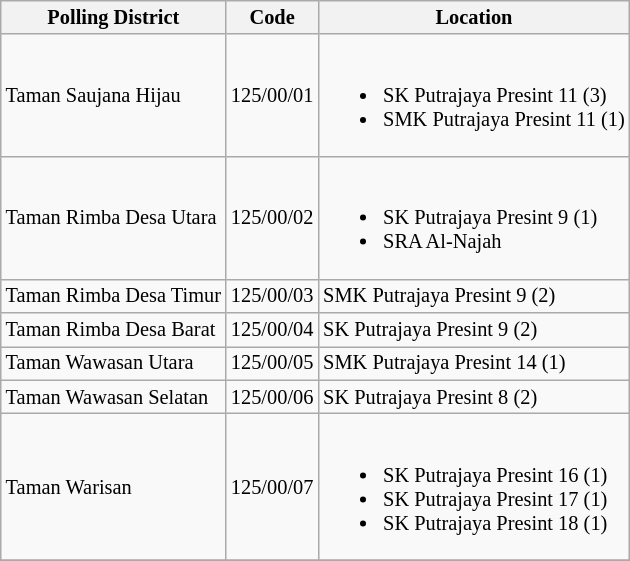<table class="wikitable sortable mw-collapsible" style="white-space:nowrap;font-size:85%">
<tr>
<th>Polling District</th>
<th>Code</th>
<th>Location</th>
</tr>
<tr>
<td>Taman Saujana Hijau</td>
<td>125/00/01</td>
<td><br><ul><li>SK Putrajaya Presint 11 (3)</li><li>SMK Putrajaya Presint 11 (1)</li></ul></td>
</tr>
<tr>
<td>Taman Rimba Desa Utara</td>
<td>125/00/02</td>
<td><br><ul><li>SK Putrajaya Presint 9 (1)</li><li>SRA Al-Najah</li></ul></td>
</tr>
<tr>
<td>Taman Rimba Desa Timur</td>
<td>125/00/03</td>
<td>SMK Putrajaya Presint 9 (2)</td>
</tr>
<tr>
<td>Taman Rimba Desa Barat</td>
<td>125/00/04</td>
<td>SK Putrajaya Presint 9 (2)</td>
</tr>
<tr>
<td>Taman Wawasan Utara</td>
<td>125/00/05</td>
<td>SMK Putrajaya Presint 14 (1)</td>
</tr>
<tr>
<td>Taman Wawasan Selatan</td>
<td>125/00/06</td>
<td>SK Putrajaya Presint 8 (2)</td>
</tr>
<tr>
<td>Taman Warisan</td>
<td>125/00/07</td>
<td><br><ul><li>SK Putrajaya Presint 16 (1)</li><li>SK Putrajaya Presint 17 (1)</li><li>SK Putrajaya Presint 18 (1)</li></ul></td>
</tr>
<tr>
</tr>
</table>
